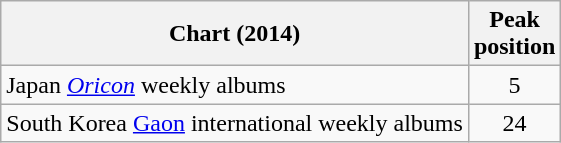<table class="wikitable sortable">
<tr>
<th>Chart (2014)</th>
<th>Peak<br>position</th>
</tr>
<tr>
<td>Japan <em><a href='#'>Oricon</a></em> weekly albums</td>
<td align="center">5</td>
</tr>
<tr>
<td>South Korea <a href='#'>Gaon</a> international weekly albums</td>
<td align="center">24</td>
</tr>
</table>
